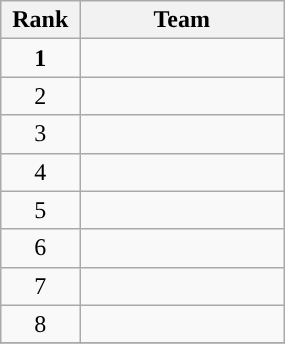<table class="wikitable sortable" style="text-align:center" cellpadding=2 cellspacing=2 width =15%>
<tr>
<th style="width:3em">Rank</th>
<th style="width:10em">Team</th>
</tr>
<tr>
<td><strong>1</strong></td>
<td><strong><a href='#'></a></strong></td>
</tr>
<tr>
<td>2</td>
<td><strong><a href='#'></a></strong></td>
</tr>
<tr>
<td>3</td>
<td><strong><a href='#'></a></strong></td>
</tr>
<tr>
<td>4</td>
<td><strong><a href='#'></a></strong></td>
</tr>
<tr>
<td>5</td>
<td><strong><a href='#'></a></strong></td>
</tr>
<tr>
<td>6</td>
<td><strong><a href='#'></a></strong></td>
</tr>
<tr>
<td>7</td>
<td><strong><a href='#'></a></strong></td>
</tr>
<tr>
<td>8</td>
<td><strong><a href='#'></a></strong></td>
</tr>
<tr>
</tr>
</table>
